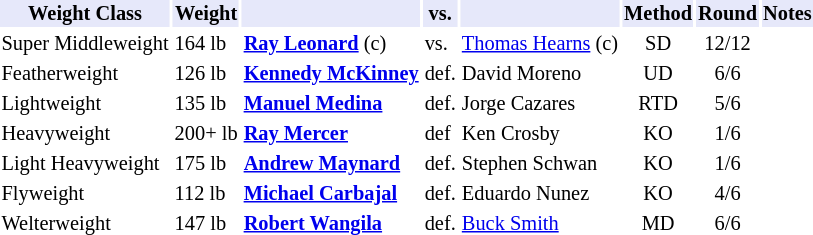<table class="toccolours" style="font-size: 85%;">
<tr>
<th style="background:#e6e8fa; color:#000; text-align:center;">Weight Class</th>
<th style="background:#e6e8fa; color:#000; text-align:center;">Weight</th>
<th style="background:#e6e8fa; color:#000; text-align:center;"></th>
<th style="background:#e6e8fa; color:#000; text-align:center;">vs.</th>
<th style="background:#e6e8fa; color:#000; text-align:center;"></th>
<th style="background:#e6e8fa; color:#000; text-align:center;">Method</th>
<th style="background:#e6e8fa; color:#000; text-align:center;">Round</th>
<th style="background:#e6e8fa; color:#000; text-align:center;">Notes</th>
</tr>
<tr>
<td>Super Middleweight</td>
<td>164 lb</td>
<td><strong><a href='#'>Ray Leonard</a></strong> (c)</td>
<td>vs.</td>
<td><a href='#'>Thomas Hearns</a> (c)</td>
<td align=center>SD</td>
<td align=center>12/12</td>
<td></td>
</tr>
<tr>
<td>Featherweight</td>
<td>126 lb</td>
<td><strong><a href='#'>Kennedy McKinney</a></strong></td>
<td>def.</td>
<td>David Moreno</td>
<td align=center>UD</td>
<td align=center>6/6</td>
</tr>
<tr>
<td>Lightweight</td>
<td>135 lb</td>
<td><strong><a href='#'>Manuel Medina</a></strong></td>
<td>def.</td>
<td>Jorge Cazares</td>
<td align=center>RTD</td>
<td align=center>5/6</td>
</tr>
<tr>
<td>Heavyweight</td>
<td>200+ lb</td>
<td><strong><a href='#'>Ray Mercer</a></strong></td>
<td>def</td>
<td>Ken Crosby</td>
<td align=center>KO</td>
<td align=center>1/6</td>
</tr>
<tr>
<td>Light Heavyweight</td>
<td>175 lb</td>
<td><strong><a href='#'>Andrew Maynard</a></strong></td>
<td>def.</td>
<td>Stephen Schwan</td>
<td align=center>KO</td>
<td align=center>1/6</td>
</tr>
<tr>
<td>Flyweight</td>
<td>112 lb</td>
<td><strong><a href='#'>Michael Carbajal</a></strong></td>
<td>def.</td>
<td>Eduardo Nunez</td>
<td align=center>KO</td>
<td align=center>4/6</td>
</tr>
<tr>
<td>Welterweight</td>
<td>147 lb</td>
<td><strong><a href='#'>Robert Wangila</a></strong></td>
<td>def.</td>
<td><a href='#'>Buck Smith</a></td>
<td align=center>MD</td>
<td align=center>6/6</td>
</tr>
</table>
